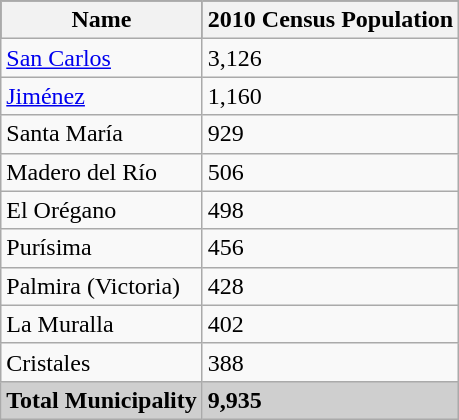<table class="wikitable">
<tr style="background:#000000; color:black;">
<th><strong>Name</strong></th>
<th><strong>2010 Census Population</strong></th>
</tr>
<tr>
<td><a href='#'>San Carlos</a></td>
<td>3,126</td>
</tr>
<tr>
<td><a href='#'>Jiménez</a></td>
<td>1,160</td>
</tr>
<tr>
<td>Santa María</td>
<td>929</td>
</tr>
<tr>
<td>Madero del Río</td>
<td>506</td>
</tr>
<tr>
<td>El Orégano</td>
<td>498</td>
</tr>
<tr>
<td>Purísima</td>
<td>456</td>
</tr>
<tr>
<td>Palmira (Victoria)</td>
<td>428</td>
</tr>
<tr>
<td>La Muralla</td>
<td>402</td>
</tr>
<tr>
<td>Cristales</td>
<td>388</td>
</tr>
<tr style="background:#CFCFCF;">
<td><strong>Total Municipality</strong></td>
<td><strong>9,935</strong></td>
</tr>
</table>
